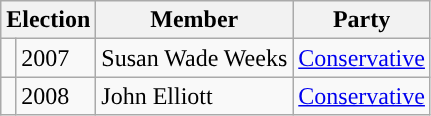<table class="wikitable">
<tr>
<th colspan="2">Election</th>
<th>Member</th>
<th>Party</th>
</tr>
<tr>
<td style="background-color: "></td>
<td>2007</td>
<td>Susan Wade Weeks</td>
<td><a href='#'>Conservative</a></td>
</tr>
<tr>
<td style="background-color: "></td>
<td>2008</td>
<td>John Elliott</td>
<td><a href='#'>Conservative</a></td>
</tr>
</table>
